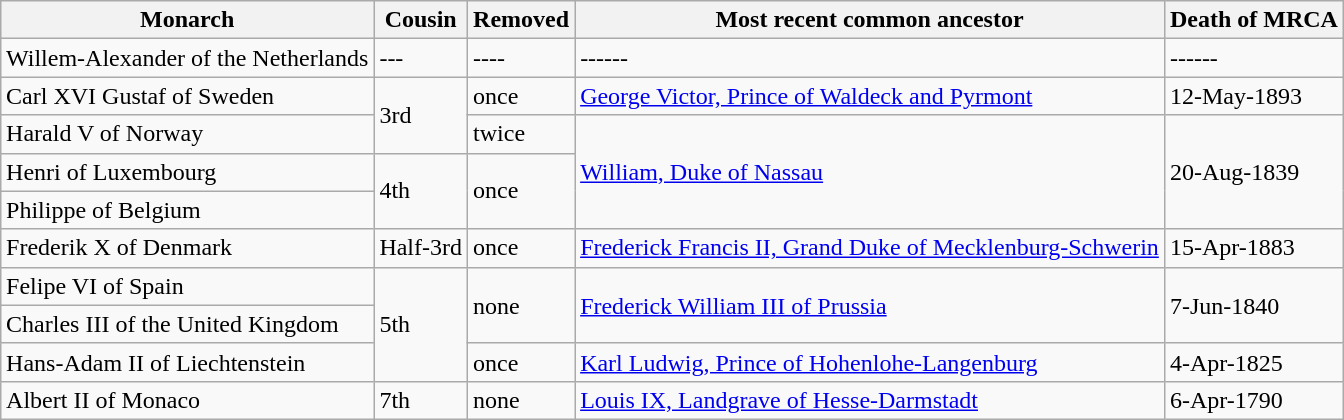<table class="wikitable" style="margin:1em auto 1em auto;">
<tr>
<th>Monarch</th>
<th>Cousin</th>
<th>Removed</th>
<th>Most recent common ancestor</th>
<th>Death of MRCA</th>
</tr>
<tr>
<td>Willem-Alexander of the Netherlands</td>
<td>---</td>
<td>----</td>
<td>------</td>
<td>------</td>
</tr>
<tr>
<td>Carl XVI Gustaf of Sweden</td>
<td rowspan="2">3rd</td>
<td>once</td>
<td><a href='#'>George Victor, Prince of Waldeck and Pyrmont</a></td>
<td>12-May-1893</td>
</tr>
<tr>
<td>Harald V of Norway</td>
<td>twice</td>
<td rowspan="3"><a href='#'>William, Duke of Nassau</a></td>
<td rowspan="3">20-Aug-1839</td>
</tr>
<tr>
<td>Henri of Luxembourg</td>
<td rowspan="2">4th</td>
<td rowspan="2">once</td>
</tr>
<tr>
<td>Philippe of Belgium</td>
</tr>
<tr>
<td>Frederik X of Denmark</td>
<td>Half-3rd</td>
<td>once</td>
<td><a href='#'>Frederick Francis II, Grand Duke of Mecklenburg-Schwerin</a></td>
<td>15-Apr-1883</td>
</tr>
<tr>
<td>Felipe VI of Spain</td>
<td rowspan="3">5th</td>
<td rowspan="2">none</td>
<td rowspan="2"><a href='#'>Frederick William III of Prussia</a></td>
<td rowspan="2">7-Jun-1840</td>
</tr>
<tr>
<td>Charles III of the United Kingdom</td>
</tr>
<tr>
<td>Hans-Adam II of Liechtenstein</td>
<td>once</td>
<td><a href='#'>Karl Ludwig, Prince of Hohenlohe-Langenburg</a></td>
<td>4-Apr-1825</td>
</tr>
<tr>
<td>Albert II of Monaco</td>
<td>7th</td>
<td>none</td>
<td><a href='#'>Louis IX, Landgrave of Hesse-Darmstadt</a></td>
<td>6-Apr-1790</td>
</tr>
</table>
